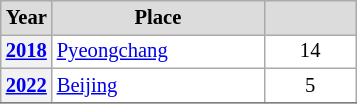<table class="wikitable plainrowheaders" style="background:#fff; font-size:86%; line-height:16px; border:gray solid 1px; border-collapse:collapse;">
<tr style="background:#ccc; text-align:center;">
<th scope="col" style="background:#dcdcdc; width:25px;">Year</th>
<th scope="col" style="background:#dcdcdc; width:135px;">Place</th>
<th scope="col" style="background:#dcdcdc; width:55px;"></th>
</tr>
<tr>
<th scope=row align=center><a href='#'>2018</a></th>
<td align=left> <a href='#'>Pyeongchang</a></td>
<td align=center>14</td>
</tr>
<tr>
<th scope=row align=center><a href='#'>2022</a></th>
<td align=left> <a href='#'>Beijing</a></td>
<td align=center>5</td>
</tr>
<tr>
</tr>
</table>
